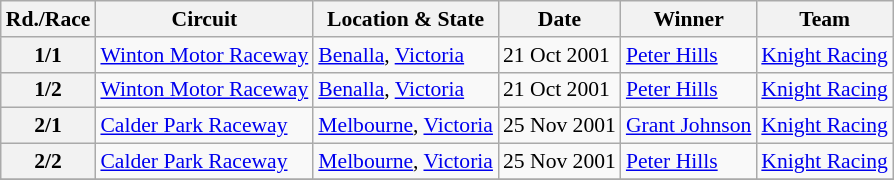<table class="wikitable" style="font-size: 90%">
<tr>
<th>Rd./Race</th>
<th>Circuit</th>
<th>Location & State</th>
<th>Date</th>
<th>Winner</th>
<th>Team</th>
</tr>
<tr>
<th>1/1</th>
<td><a href='#'>Winton Motor Raceway</a></td>
<td><a href='#'>Benalla</a>, <a href='#'>Victoria</a></td>
<td>21 Oct 2001</td>
<td><a href='#'>Peter Hills</a></td>
<td><a href='#'>Knight Racing</a></td>
</tr>
<tr>
<th>1/2</th>
<td><a href='#'>Winton Motor Raceway</a></td>
<td><a href='#'>Benalla</a>, <a href='#'>Victoria</a></td>
<td>21 Oct 2001</td>
<td><a href='#'>Peter Hills</a></td>
<td><a href='#'>Knight Racing</a></td>
</tr>
<tr>
<th>2/1</th>
<td><a href='#'>Calder Park Raceway</a></td>
<td><a href='#'>Melbourne</a>, <a href='#'>Victoria</a></td>
<td>25 Nov 2001</td>
<td><a href='#'>Grant Johnson</a></td>
<td><a href='#'>Knight Racing</a></td>
</tr>
<tr>
<th>2/2</th>
<td><a href='#'>Calder Park Raceway</a></td>
<td><a href='#'>Melbourne</a>, <a href='#'>Victoria</a></td>
<td>25 Nov 2001</td>
<td><a href='#'>Peter Hills</a></td>
<td><a href='#'>Knight Racing</a></td>
</tr>
<tr>
</tr>
</table>
